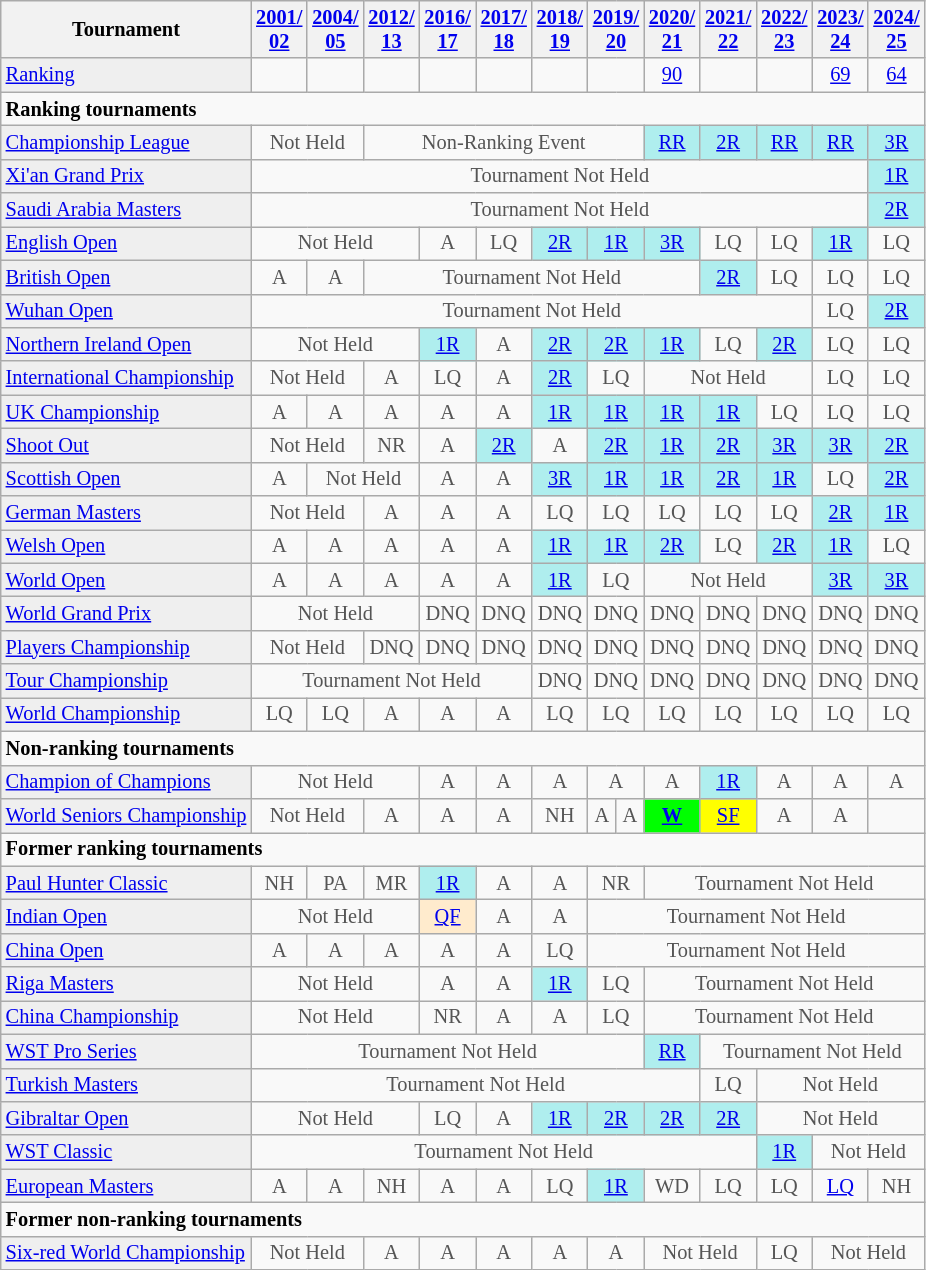<table class="wikitable" style="font-size:85%;">
<tr>
<th>Tournament</th>
<th><a href='#'>2001/<br>02</a></th>
<th><a href='#'>2004/<br>05</a></th>
<th><a href='#'>2012/<br>13</a></th>
<th><a href='#'>2016/<br>17</a></th>
<th><a href='#'>2017/<br>18</a></th>
<th><a href='#'>2018/<br>19</a></th>
<th colspan="2"><a href='#'>2019/<br>20</a></th>
<th><a href='#'>2020/<br>21</a></th>
<th><a href='#'>2021/<br>22</a></th>
<th><a href='#'>2022/<br>23</a></th>
<th><a href='#'>2023/<br>24</a></th>
<th><a href='#'>2024/<br>25</a></th>
</tr>
<tr>
<td style="background:#EFEFEF;"><a href='#'>Ranking</a></td>
<td align="center"></td>
<td align="center"></td>
<td align="center"></td>
<td align="center"></td>
<td align="center"></td>
<td align="center"></td>
<td colspan="2" align="center"></td>
<td align="center"><a href='#'>90</a></td>
<td align="center"></td>
<td align="center"></td>
<td align="center"><a href='#'>69</a></td>
<td align="center"><a href='#'>64</a></td>
</tr>
<tr>
<td colspan="20"><strong>Ranking tournaments</strong></td>
</tr>
<tr>
<td style="background:#EFEFEF;"><a href='#'>Championship League</a></td>
<td align="center" colspan="2" style="color:#555555;">Not Held</td>
<td align="center" colspan="6" style="color:#555555;">Non-Ranking Event</td>
<td align="center" style="background:#afeeee;"><a href='#'>RR</a></td>
<td align="center" style="background:#afeeee;"><a href='#'>2R</a></td>
<td align="center" style="background:#afeeee;"><a href='#'>RR</a></td>
<td align="center" style="background:#afeeee;"><a href='#'>RR</a></td>
<td align="center" style="background:#afeeee;"><a href='#'>3R</a></td>
</tr>
<tr>
<td style="background:#EFEFEF;"><a href='#'>Xi'an Grand Prix</a></td>
<td align="center" colspan="12" style="color:#555555;">Tournament Not Held</td>
<td align="center" style="background:#afeeee;"><a href='#'>1R</a></td>
</tr>
<tr>
<td style="background:#EFEFEF;"><a href='#'>Saudi Arabia Masters</a></td>
<td align="center" colspan="12" style="color:#555555;">Tournament Not Held</td>
<td align="center" style="background:#afeeee;"><a href='#'>2R</a></td>
</tr>
<tr>
<td style="background:#EFEFEF;"><a href='#'>English Open</a></td>
<td align="center" colspan="3" style="color:#555555;">Not Held</td>
<td align="center" style="color:#555555;">A</td>
<td align="center" style="color:#555555;">LQ</td>
<td align="center" style="background:#afeeee;"><a href='#'>2R</a></td>
<td align="center" colspan="2" style="background:#afeeee;"><a href='#'>1R</a></td>
<td align="center" style="background:#afeeee;"><a href='#'>3R</a></td>
<td align="center" style="color:#555555;">LQ</td>
<td align="center" style="color:#555555;">LQ</td>
<td align="center" style="background:#afeeee;"><a href='#'>1R</a></td>
<td align="center" style="color:#555555;">LQ</td>
</tr>
<tr>
<td style="background:#EFEFEF;"><a href='#'>British Open</a></td>
<td align="center" style="color:#555555;">A</td>
<td align="center" style="color:#555555;">A</td>
<td align="center" colspan="7" style="color:#555555;">Tournament Not Held</td>
<td align="center" style="background:#afeeee;"><a href='#'>2R</a></td>
<td align="center" style="color:#555555;">LQ</td>
<td align="center" style="color:#555555;">LQ</td>
<td align="center" style="color:#555555;">LQ</td>
</tr>
<tr>
<td style="background:#EFEFEF;"><a href='#'>Wuhan Open</a></td>
<td align="center" colspan="11" style="color:#555555;">Tournament Not Held</td>
<td align="center" style="color:#555555;">LQ</td>
<td align="center" style="background:#afeeee;"><a href='#'>2R</a></td>
</tr>
<tr>
<td style="background:#EFEFEF;"><a href='#'>Northern Ireland Open</a></td>
<td align="center" colspan="3" style="color:#555555;">Not Held</td>
<td align="center" style="background:#afeeee;"><a href='#'>1R</a></td>
<td align="center" style="color:#555555;">A</td>
<td align="center" style="background:#afeeee;"><a href='#'>2R</a></td>
<td align="center" colspan="2" style="background:#afeeee;"><a href='#'>2R</a></td>
<td align="center" style="background:#afeeee;"><a href='#'>1R</a></td>
<td align="center" style="color:#555555;">LQ</td>
<td align="center" style="background:#afeeee;"><a href='#'>2R</a></td>
<td align="center" style="color:#555555;">LQ</td>
<td align="center" style="color:#555555;">LQ</td>
</tr>
<tr>
<td style="background:#EFEFEF;"><a href='#'>International Championship</a></td>
<td align="center" colspan="2" style="color:#555555;">Not Held</td>
<td align="center" style="color:#555555;">A</td>
<td align="center" style="color:#555555;">LQ</td>
<td align="center" style="color:#555555;">A</td>
<td align="center" style="background:#afeeee;"><a href='#'>2R</a></td>
<td align="center" colspan="2" style="color:#555555;">LQ</td>
<td align="center" colspan="3" style="color:#555555;">Not Held</td>
<td align="center" style="color:#555555;">LQ</td>
<td align="center" style="color:#555555;">LQ</td>
</tr>
<tr>
<td style="background:#EFEFEF;"><a href='#'>UK Championship</a></td>
<td align="center" style="color:#555555;">A</td>
<td align="center" style="color:#555555;">A</td>
<td align="center" style="color:#555555;">A</td>
<td align="center" style="color:#555555;">A</td>
<td align="center" style="color:#555555;">A</td>
<td align="center" style="background:#afeeee;"><a href='#'>1R</a></td>
<td align="center" colspan="2" style="background:#afeeee;"><a href='#'>1R</a></td>
<td align="center" style="background:#afeeee;"><a href='#'>1R</a></td>
<td align="center" style="background:#afeeee;"><a href='#'>1R</a></td>
<td align="center" style="color:#555555;">LQ</td>
<td align="center" style="color:#555555;">LQ</td>
<td align="center" style="color:#555555;">LQ</td>
</tr>
<tr>
<td style="background:#EFEFEF;"><a href='#'>Shoot Out</a></td>
<td align="center" colspan="2" style="color:#555555;">Not Held</td>
<td align="center" style="color:#555555;">NR</td>
<td align="center" style="color:#555555;">A</td>
<td align="center" style="background:#afeeee;"><a href='#'>2R</a></td>
<td align="center" style="color:#555555;">A</td>
<td align="center" colspan="2" style="background:#afeeee;"><a href='#'>2R</a></td>
<td align="center" style="background:#afeeee;"><a href='#'>1R</a></td>
<td align="center" style="background:#afeeee;"><a href='#'>2R</a></td>
<td align="center" style="background:#afeeee;"><a href='#'>3R</a></td>
<td align="center" style="background:#afeeee;"><a href='#'>3R</a></td>
<td align="center" style="background:#afeeee;"><a href='#'>2R</a></td>
</tr>
<tr>
<td style="background:#EFEFEF;"><a href='#'>Scottish Open</a></td>
<td align="center" style="color:#555555;">A</td>
<td align="center" colspan="2" style="color:#555555;">Not Held</td>
<td align="center" style="color:#555555;">A</td>
<td align="center" style="color:#555555;">A</td>
<td align="center" style="background:#afeeee;"><a href='#'>3R</a></td>
<td align="center" colspan="2" style="background:#afeeee;"><a href='#'>1R</a></td>
<td align="center" style="background:#afeeee;"><a href='#'>1R</a></td>
<td align="center" style="background:#afeeee;"><a href='#'>2R</a></td>
<td align="center" style="background:#afeeee;"><a href='#'>1R</a></td>
<td align="center" style="color:#555555;">LQ</td>
<td align="center" style="background:#afeeee;"><a href='#'>2R</a></td>
</tr>
<tr>
<td style="background:#EFEFEF;"><a href='#'>German Masters</a></td>
<td align="center" colspan="2" style="color:#555555;">Not Held</td>
<td align="center" style="color:#555555;">A</td>
<td align="center" style="color:#555555;">A</td>
<td align="center" style="color:#555555;">A</td>
<td align="center" style="color:#555555;">LQ</td>
<td align="center" colspan="2" style="color:#555555;">LQ</td>
<td align="center" style="color:#555555;">LQ</td>
<td align="center" style="color:#555555;">LQ</td>
<td align="center" style="color:#555555;">LQ</td>
<td align="center" style="background:#afeeee;"><a href='#'>2R</a></td>
<td align="center" style="background:#afeeee;"><a href='#'>1R</a></td>
</tr>
<tr>
<td style="background:#EFEFEF;"><a href='#'>Welsh Open</a></td>
<td align="center" style="color:#555555;">A</td>
<td align="center" style="color:#555555;">A</td>
<td align="center" style="color:#555555;">A</td>
<td align="center" style="color:#555555;">A</td>
<td align="center" style="color:#555555;">A</td>
<td align="center" style="background:#afeeee;"><a href='#'>1R</a></td>
<td align="center" colspan="2" style="background:#afeeee;"><a href='#'>1R</a></td>
<td align="center" style="background:#afeeee;"><a href='#'>2R</a></td>
<td align="center" style="color:#555555;">LQ</td>
<td align="center" style="background:#afeeee;"><a href='#'>2R</a></td>
<td align="center" style="background:#afeeee;"><a href='#'>1R</a></td>
<td align="center" style="color:#555555;">LQ</td>
</tr>
<tr>
<td style="background:#EFEFEF;"><a href='#'>World Open</a></td>
<td align="center" style="color:#555555;">A</td>
<td align="center" style="color:#555555;">A</td>
<td align="center" style="color:#555555;">A</td>
<td align="center" style="color:#555555;">A</td>
<td align="center" style="color:#555555;">A</td>
<td align="center" style="background:#afeeee;"><a href='#'>1R</a></td>
<td align="center" colspan="2" style="color:#555555;">LQ</td>
<td align="center" colspan="3" style="color:#555555;">Not Held</td>
<td align="center" style="background:#afeeee;"><a href='#'>3R</a></td>
<td align="center" style="background:#afeeee;"><a href='#'>3R</a></td>
</tr>
<tr>
<td style="background:#EFEFEF;"><a href='#'>World Grand Prix</a></td>
<td align="center" colspan="3" style="color:#555555;">Not Held</td>
<td align="center" style="color:#555555;">DNQ</td>
<td align="center" style="color:#555555;">DNQ</td>
<td align="center" style="color:#555555;">DNQ</td>
<td align="center" colspan="2" style="color:#555555;">DNQ</td>
<td align="center" style="color:#555555;">DNQ</td>
<td align="center" style="color:#555555;">DNQ</td>
<td align="center" style="color:#555555;">DNQ</td>
<td align="center" style="color:#555555;">DNQ</td>
<td align="center" style="color:#555555;">DNQ</td>
</tr>
<tr>
<td style="background:#EFEFEF;"><a href='#'>Players Championship</a></td>
<td align="center" colspan="2" style="color:#555555;">Not Held</td>
<td align="center" style="color:#555555;">DNQ</td>
<td align="center" style="color:#555555;">DNQ</td>
<td align="center" style="color:#555555;">DNQ</td>
<td align="center" style="color:#555555;">DNQ</td>
<td align="center" colspan="2" style="color:#555555;">DNQ</td>
<td align="center" style="color:#555555;">DNQ</td>
<td align="center" style="color:#555555;">DNQ</td>
<td align="center" style="color:#555555;">DNQ</td>
<td align="center" style="color:#555555;">DNQ</td>
<td align="center" style="color:#555555;">DNQ</td>
</tr>
<tr>
<td style="background:#EFEFEF;"><a href='#'>Tour Championship</a></td>
<td align="center" colspan="5" style="color:#555555;">Tournament Not Held</td>
<td align="center" style="color:#555555;">DNQ</td>
<td align="center" colspan="2" style="color:#555555;">DNQ</td>
<td align="center" style="color:#555555;">DNQ</td>
<td align="center" style="color:#555555;">DNQ</td>
<td align="center" style="color:#555555;">DNQ</td>
<td align="center" style="color:#555555;">DNQ</td>
<td align="center" style="color:#555555;">DNQ</td>
</tr>
<tr>
<td style="background:#EFEFEF;"><a href='#'>World Championship</a></td>
<td align="center" style="color:#555555;">LQ</td>
<td align="center" style="color:#555555;">LQ</td>
<td align="center" style="color:#555555;">A</td>
<td align="center" style="color:#555555;">A</td>
<td align="center" style="color:#555555;">A</td>
<td align="center" style="color:#555555;">LQ</td>
<td align="center" colspan="2" style="color:#555555;">LQ</td>
<td align="center" style="color:#555555;">LQ</td>
<td align="center" style="color:#555555;">LQ</td>
<td align="center" style="color:#555555;">LQ</td>
<td align="center" style="color:#555555;">LQ</td>
<td align="center" style="color:#555555;">LQ</td>
</tr>
<tr>
<td colspan="20"><strong>Non-ranking tournaments</strong></td>
</tr>
<tr>
<td style="background:#EFEFEF;"><a href='#'>Champion of Champions</a></td>
<td align="center" colspan="3" style="color:#555555;">Not Held</td>
<td align="center" style="color:#555555;">A</td>
<td align="center" style="color:#555555;">A</td>
<td align="center" style="color:#555555;">A</td>
<td align="center" colspan="2" style="color:#555555;">A</td>
<td align="center" style="color:#555555;">A</td>
<td align="center" style="background:#afeeee;"><a href='#'>1R</a></td>
<td align="center" style="color:#555555;">A</td>
<td align="center" style="color:#555555;">A</td>
<td align="center" style="color:#555555;">A</td>
</tr>
<tr>
<td style="background:#EFEFEF;"><a href='#'>World Seniors Championship</a></td>
<td align="center" colspan="2" style="color:#555555;">Not Held</td>
<td align="center" style="color:#555555;">A</td>
<td align="center" style="color:#555555;">A</td>
<td align="center" style="color:#555555;">A</td>
<td align="center" style="color:#555555;">NH</td>
<td align="center" style="color:#555555;">A</td>
<td align="center" style="color:#555555;">A</td>
<td align="center" style="background:#00ff00;"><a href='#'><strong>W</strong></a></td>
<td align="center" style="background:yellow;"><a href='#'>SF</a></td>
<td align="center" style="color:#555555;">A</td>
<td align="center" style="color:#555555;">A</td>
<td></td>
</tr>
<tr>
<td colspan="20"><strong>Former ranking tournaments</strong></td>
</tr>
<tr>
<td style="background:#EFEFEF;"><a href='#'>Paul Hunter Classic</a></td>
<td align="center" style="color:#555555;">NH</td>
<td align="center" style="color:#555555;">PA</td>
<td align="center" style="color:#555555;">MR</td>
<td align="center" style="background:#afeeee;"><a href='#'>1R</a></td>
<td align="center" style="color:#555555;">A</td>
<td align="center" style="color:#555555;">A</td>
<td align="center" colspan="2" style="color:#555555;">NR</td>
<td align="center" colspan="20" style="color:#555555;">Tournament Not Held</td>
</tr>
<tr>
<td style="background:#EFEFEF;"><a href='#'>Indian Open</a></td>
<td align="center" colspan="3" style="color:#555555;">Not Held</td>
<td align="center" style="background:#ffebcd;"><a href='#'>QF</a></td>
<td align="center" style="color:#555555;">A</td>
<td align="center" style="color:#555555;">A</td>
<td align="center" colspan="20" style="color:#555555;">Tournament Not Held</td>
</tr>
<tr>
<td style="background:#EFEFEF;"><a href='#'>China Open</a></td>
<td align="center" style="color:#555555;">A</td>
<td align="center" style="color:#555555;">A</td>
<td align="center" style="color:#555555;">A</td>
<td align="center" style="color:#555555;">A</td>
<td align="center" style="color:#555555;">A</td>
<td align="center" style="color:#555555;">LQ</td>
<td align="center" colspan="20" style="color:#555555;">Tournament Not Held</td>
</tr>
<tr>
<td style="background:#EFEFEF;"><a href='#'>Riga Masters</a></td>
<td align="center" colspan="3" style="color:#555555;">Not Held</td>
<td align="center" style="color:#555555;">A</td>
<td align="center" style="color:#555555;">A</td>
<td align="center" style="background:#afeeee;"><a href='#'>1R</a></td>
<td align="center" colspan="2" style="color:#555555;">LQ</td>
<td align="center" colspan="20" style="color:#555555;">Tournament Not Held</td>
</tr>
<tr>
<td style="background:#EFEFEF;"><a href='#'>China Championship</a></td>
<td align="center" colspan="3" style="color:#555555;">Not Held</td>
<td align="center" style="color:#555555;">NR</td>
<td align="center" style="color:#555555;">A</td>
<td align="center" style="color:#555555;">A</td>
<td align="center" colspan="2" style="color:#555555;">LQ</td>
<td align="center" colspan="20" style="color:#555555;">Tournament Not Held</td>
</tr>
<tr>
<td style="background:#EFEFEF;"><a href='#'>WST Pro Series</a></td>
<td align="center" colspan="8" style="color:#555555;">Tournament Not Held</td>
<td align="center" style="background:#afeeee;"><a href='#'>RR</a></td>
<td align="center" colspan="20" style="color:#555555;">Tournament Not Held</td>
</tr>
<tr>
<td style="background:#EFEFEF;"><a href='#'>Turkish Masters</a></td>
<td align="center" colspan="9" style="color:#555555;">Tournament Not Held</td>
<td align="center" style="color:#555555;">LQ</td>
<td align="center" colspan="3" style="color:#555555;">Not Held</td>
</tr>
<tr>
<td style="background:#EFEFEF;"><a href='#'>Gibraltar Open</a></td>
<td align="center" colspan="3" style="color:#555555;">Not Held</td>
<td align="center" style="color:#555555;">LQ</td>
<td align="center" style="color:#555555;">A</td>
<td align="center" style="background:#afeeee;"><a href='#'>1R</a></td>
<td align="center" colspan="2" style="background:#afeeee;"><a href='#'>2R</a></td>
<td align="center" style="background:#afeeee;"><a href='#'>2R</a></td>
<td align="center" style="background:#afeeee;"><a href='#'>2R</a></td>
<td align="center" colspan="3" style="color:#555555;">Not Held</td>
</tr>
<tr>
<td style="background:#EFEFEF;"><a href='#'>WST Classic</a></td>
<td align="center" colspan="10" style="color:#555555;">Tournament Not Held</td>
<td align="center" style="background:#afeeee;"><a href='#'>1R</a></td>
<td align="center" colspan="2" style="color:#555555;">Not Held</td>
</tr>
<tr>
<td style="background:#EFEFEF;"><a href='#'>European Masters</a></td>
<td align="center" style="color:#555555;">A</td>
<td align="center" style="color:#555555;">A</td>
<td align="center" style="color:#555555;">NH</td>
<td align="center" style="color:#555555;">A</td>
<td align="center" style="color:#555555;">A</td>
<td align="center" style="color:#555555;">LQ</td>
<td align="center" colspan="2" style="background:#afeeee;"><a href='#'>1R</a></td>
<td align="center" style="color:#555555;">WD</td>
<td align="center" style="color:#555555;">LQ</td>
<td align="center" style="color:#555555;">LQ</td>
<td align="center" style="color:#555555;"><a href='#'>LQ</a></td>
<td align="center" style="color:#555555;">NH</td>
</tr>
<tr>
<td colspan="20"><strong>Former non-ranking tournaments</strong></td>
</tr>
<tr>
<td style="background:#EFEFEF;"><a href='#'>Six-red World Championship</a></td>
<td align="center" colspan="2" style="color:#555555;">Not Held</td>
<td align="center" style="color:#555555;">A</td>
<td align="center" style="color:#555555;">A</td>
<td align="center" style="color:#555555;">A</td>
<td align="center" style="color:#555555;">A</td>
<td align="center" colspan="2" style="color:#555555;">A</td>
<td align="center" colspan="2" style="color:#555555;">Not Held</td>
<td align="center" style="color:#555555;">LQ</td>
<td align="center" colspan="2" style="color:#555555;">Not Held</td>
</tr>
</table>
